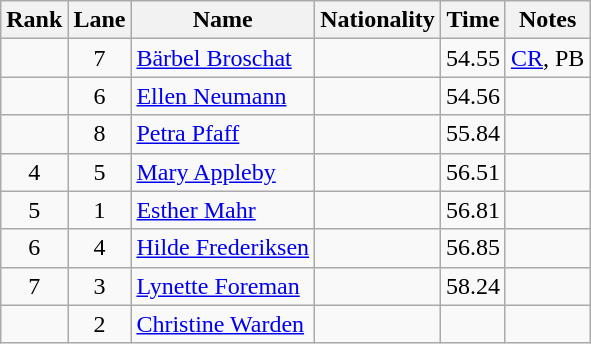<table class="wikitable sortable" style="text-align:center">
<tr>
<th>Rank</th>
<th>Lane</th>
<th>Name</th>
<th>Nationality</th>
<th>Time</th>
<th>Notes</th>
</tr>
<tr>
<td></td>
<td>7</td>
<td align=left><a href='#'>Bärbel Broschat</a></td>
<td align=left></td>
<td>54.55</td>
<td><a href='#'>CR</a>, PB</td>
</tr>
<tr>
<td></td>
<td>6</td>
<td align=left><a href='#'>Ellen Neumann</a></td>
<td align=left></td>
<td>54.56</td>
<td></td>
</tr>
<tr>
<td></td>
<td>8</td>
<td align=left><a href='#'>Petra Pfaff</a></td>
<td align=left></td>
<td>55.84</td>
<td></td>
</tr>
<tr>
<td>4</td>
<td>5</td>
<td align=left><a href='#'>Mary Appleby</a></td>
<td align=left></td>
<td>56.51</td>
<td></td>
</tr>
<tr>
<td>5</td>
<td>1</td>
<td align=left><a href='#'>Esther Mahr</a></td>
<td align=left></td>
<td>56.81</td>
<td></td>
</tr>
<tr>
<td>6</td>
<td>4</td>
<td align=left><a href='#'>Hilde Frederiksen</a></td>
<td align=left></td>
<td>56.85</td>
<td></td>
</tr>
<tr>
<td>7</td>
<td>3</td>
<td align=left><a href='#'>Lynette Foreman</a></td>
<td align=left></td>
<td>58.24</td>
<td></td>
</tr>
<tr>
<td></td>
<td>2</td>
<td align=left><a href='#'>Christine Warden</a></td>
<td align=left></td>
<td></td>
<td></td>
</tr>
</table>
